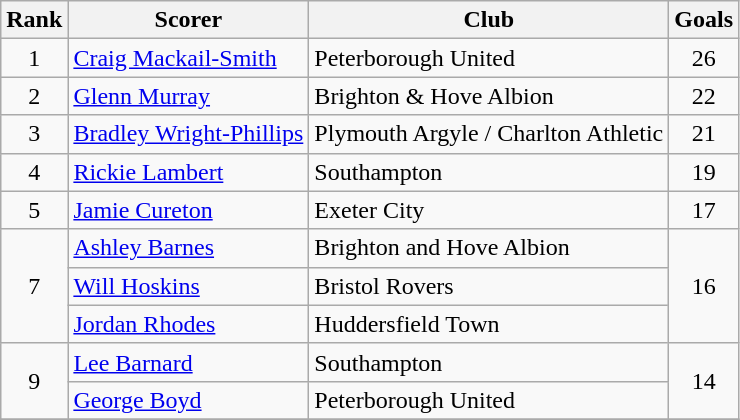<table class="wikitable" style="text-align:center">
<tr>
<th>Rank</th>
<th>Scorer</th>
<th>Club</th>
<th>Goals</th>
</tr>
<tr>
<td rowspan="1">1</td>
<td align="left"><a href='#'>Craig Mackail-Smith</a></td>
<td align="left">Peterborough United</td>
<td>26</td>
</tr>
<tr>
<td rowspan="1">2</td>
<td align="left"><a href='#'>Glenn Murray</a></td>
<td align="left">Brighton & Hove Albion</td>
<td>22</td>
</tr>
<tr>
<td rowspan="1">3</td>
<td align="left"><a href='#'>Bradley Wright-Phillips</a></td>
<td align="left">Plymouth Argyle / Charlton Athletic</td>
<td>21</td>
</tr>
<tr>
<td rowspan="1">4</td>
<td align="left"><a href='#'>Rickie Lambert</a></td>
<td align="left">Southampton</td>
<td rowspan="1">19</td>
</tr>
<tr>
<td>5</td>
<td align="left"><a href='#'>Jamie Cureton</a></td>
<td align="left">Exeter City</td>
<td>17</td>
</tr>
<tr>
<td rowspan="3">7</td>
<td align="left"><a href='#'>Ashley Barnes</a></td>
<td align="left">Brighton and Hove Albion</td>
<td rowspan="3">16</td>
</tr>
<tr>
<td align="left"><a href='#'>Will Hoskins</a></td>
<td align="left">Bristol Rovers</td>
</tr>
<tr>
<td align="left"><a href='#'>Jordan Rhodes</a></td>
<td align="left">Huddersfield Town</td>
</tr>
<tr>
<td rowspan="2">9</td>
<td align="left"><a href='#'>Lee Barnard</a></td>
<td align="left">Southampton</td>
<td rowspan="2">14</td>
</tr>
<tr>
<td align="left"><a href='#'>George Boyd</a></td>
<td align="left">Peterborough United</td>
</tr>
<tr>
</tr>
</table>
